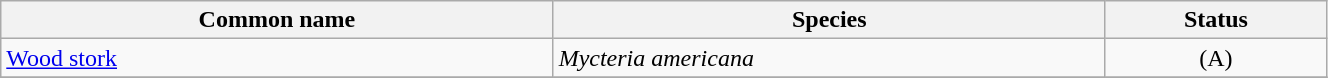<table width=70% class="wikitable">
<tr>
<th width=20%>Common name</th>
<th width=20%>Species</th>
<th width=8%>Status</th>
</tr>
<tr>
<td><a href='#'>Wood stork</a></td>
<td><em>Mycteria americana</em></td>
<td align=center>(A)</td>
</tr>
<tr>
</tr>
</table>
